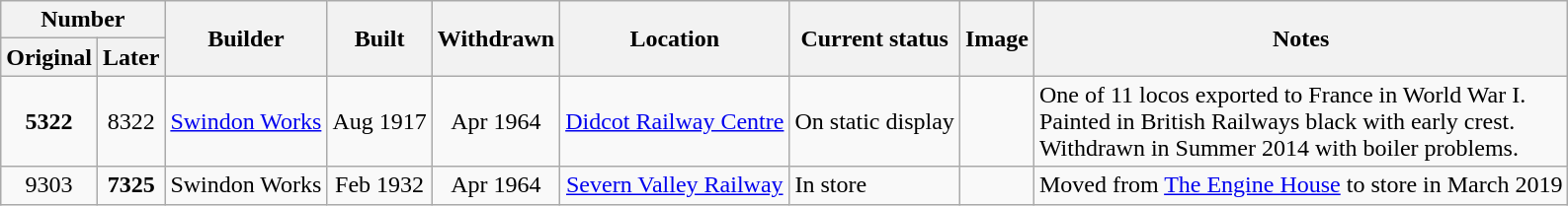<table class="wikitable">
<tr>
<th colspan=2>Number</th>
<th rowspan=2>Builder</th>
<th rowspan=2>Built</th>
<th rowspan=2>Withdrawn</th>
<th rowspan=2>Location</th>
<th rowspan=2>Current status</th>
<th rowspan=2>Image</th>
<th rowspan=2>Notes</th>
</tr>
<tr>
<th>Original</th>
<th>Later</th>
</tr>
<tr>
<td align=center><strong>5322</strong></td>
<td align=center>8322</td>
<td align=center><a href='#'>Swindon Works</a></td>
<td align=center>Aug 1917</td>
<td align=center>Apr 1964</td>
<td align=center><a href='#'>Didcot Railway Centre</a></td>
<td align=left>On static display</td>
<td align=center></td>
<td align=left>One of 11 locos exported to France in World War I.<br>Painted in British Railways black with early crest.<br>Withdrawn in Summer 2014 with boiler problems.</td>
</tr>
<tr>
<td align=center>9303</td>
<td align=center><strong>7325</strong></td>
<td align=center>Swindon Works</td>
<td align=center>Feb 1932</td>
<td align=center>Apr 1964</td>
<td align=center><a href='#'>Severn Valley Railway</a></td>
<td align=left>In store</td>
<td align=center></td>
<td align=left>Moved from <a href='#'>The Engine House</a> to store in March 2019</td>
</tr>
</table>
